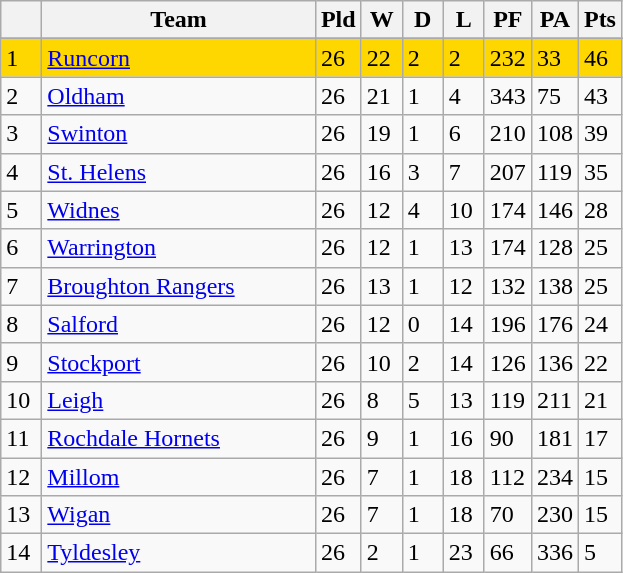<table class="wikitable" style="text-align:left;">
<tr>
<th width=20 abbr="Position"></th>
<th width=175>Team</th>
<th width=20 abbr="Played">Pld</th>
<th width=20 abbr="Won">W</th>
<th width=20 abbr="Drawn">D</th>
<th width=20 abbr="Lost">L</th>
<th width=20 abbr="Points for">PF</th>
<th width=20 abbr="Points against">PA</th>
<th width=20 abbr="Points">Pts</th>
</tr>
<tr>
</tr>
<tr align=left style="background:#FFD700;">
<td>1</td>
<td><a href='#'>Runcorn</a></td>
<td>26</td>
<td>22</td>
<td>2</td>
<td>2</td>
<td>232</td>
<td>33</td>
<td>46</td>
</tr>
<tr>
<td>2</td>
<td> <a href='#'>Oldham</a></td>
<td>26</td>
<td>21</td>
<td>1</td>
<td>4</td>
<td>343</td>
<td>75</td>
<td>43</td>
</tr>
<tr>
<td>3</td>
<td> <a href='#'>Swinton</a></td>
<td>26</td>
<td>19</td>
<td>1</td>
<td>6</td>
<td>210</td>
<td>108</td>
<td>39</td>
</tr>
<tr>
<td>4</td>
<td> <a href='#'>St. Helens</a></td>
<td>26</td>
<td>16</td>
<td>3</td>
<td>7</td>
<td>207</td>
<td>119</td>
<td>35</td>
</tr>
<tr>
<td>5</td>
<td> <a href='#'>Widnes</a></td>
<td>26</td>
<td>12</td>
<td>4</td>
<td>10</td>
<td>174</td>
<td>146</td>
<td>28</td>
</tr>
<tr>
<td>6</td>
<td> <a href='#'>Warrington</a></td>
<td>26</td>
<td>12</td>
<td>1</td>
<td>13</td>
<td>174</td>
<td>128</td>
<td>25</td>
</tr>
<tr>
<td>7</td>
<td> <a href='#'>Broughton Rangers</a></td>
<td>26</td>
<td>13</td>
<td>1</td>
<td>12</td>
<td>132</td>
<td>138</td>
<td>25</td>
</tr>
<tr>
<td>8</td>
<td> <a href='#'>Salford</a></td>
<td>26</td>
<td>12</td>
<td>0</td>
<td>14</td>
<td>196</td>
<td>176</td>
<td>24</td>
</tr>
<tr>
<td>9</td>
<td><a href='#'>Stockport</a></td>
<td>26</td>
<td>10</td>
<td>2</td>
<td>14</td>
<td>126</td>
<td>136</td>
<td>22</td>
</tr>
<tr>
<td>10</td>
<td> <a href='#'>Leigh</a></td>
<td>26</td>
<td>8</td>
<td>5</td>
<td>13</td>
<td>119</td>
<td>211</td>
<td>21</td>
</tr>
<tr>
<td>11</td>
<td> <a href='#'>Rochdale Hornets</a></td>
<td>26</td>
<td>9</td>
<td>1</td>
<td>16</td>
<td>90</td>
<td>181</td>
<td>17</td>
</tr>
<tr>
<td>12</td>
<td><a href='#'>Millom</a></td>
<td>26</td>
<td>7</td>
<td>1</td>
<td>18</td>
<td>112</td>
<td>234</td>
<td>15</td>
</tr>
<tr>
<td>13</td>
<td> <a href='#'>Wigan</a></td>
<td>26</td>
<td>7</td>
<td>1</td>
<td>18</td>
<td>70</td>
<td>230</td>
<td>15</td>
</tr>
<tr>
<td>14</td>
<td><a href='#'>Tyldesley</a></td>
<td>26</td>
<td>2</td>
<td>1</td>
<td>23</td>
<td>66</td>
<td>336</td>
<td>5</td>
</tr>
</table>
